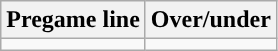<table class="wikitable">
<tr align="center">
<th>Pregame line</th>
<th>Over/under</th>
</tr>
<tr align="center">
<td></td>
<td></td>
</tr>
</table>
